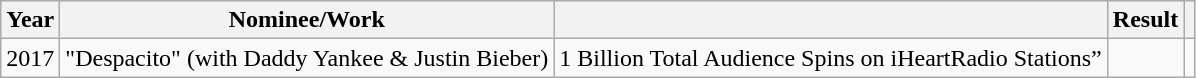<table class="wikitable">
<tr>
<th>Year</th>
<th>Nominee/Work</th>
<th></th>
<th>Result</th>
<th></th>
</tr>
<tr>
<td>2017</td>
<td>"Despacito" (with Daddy Yankee & Justin Bieber)</td>
<td>1 Billion Total Audience Spins on iHeartRadio Stations”</td>
<td></td>
<td></td>
</tr>
</table>
